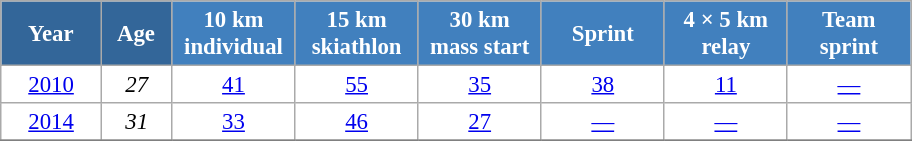<table class="wikitable" style="font-size:95%; text-align:center; border:grey solid 1px; border-collapse:collapse; background:#ffffff;">
<tr>
<th style="background-color:#369; color:white; width:60px;"> Year </th>
<th style="background-color:#369; color:white; width:40px;"> Age </th>
<th style="background-color:#4180be; color:white; width:75px;"> 10 km <br> individual </th>
<th style="background-color:#4180be; color:white; width:75px;"> 15 km <br> skiathlon </th>
<th style="background-color:#4180be; color:white; width:75px;"> 30 km <br> mass start </th>
<th style="background-color:#4180be; color:white; width:75px;"> Sprint </th>
<th style="background-color:#4180be; color:white; width:75px;"> 4 × 5 km <br> relay </th>
<th style="background-color:#4180be; color:white; width:75px;"> Team <br> sprint </th>
</tr>
<tr>
<td><a href='#'>2010</a></td>
<td><em>27</em></td>
<td><a href='#'>41</a></td>
<td><a href='#'>55</a></td>
<td><a href='#'>35</a></td>
<td><a href='#'>38</a></td>
<td><a href='#'>11</a></td>
<td><a href='#'>—</a></td>
</tr>
<tr>
<td><a href='#'>2014</a></td>
<td><em>31</em></td>
<td><a href='#'>33</a></td>
<td><a href='#'>46</a></td>
<td><a href='#'>27</a></td>
<td><a href='#'>—</a></td>
<td><a href='#'>—</a></td>
<td><a href='#'>—</a></td>
</tr>
<tr>
</tr>
</table>
